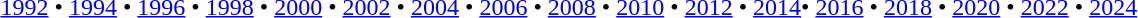<table id=toc class=toc summary=Contents>
<tr>
<td align=center><br><a href='#'>1992</a> • <a href='#'>1994</a> • <a href='#'>1996</a> • <a href='#'>1998</a> • <a href='#'>2000</a> • <a href='#'>2002</a> • <a href='#'>2004</a> • <a href='#'>2006</a> • <a href='#'>2008</a> • <a href='#'>2010</a> • <a href='#'>2012</a> • <a href='#'>2014</a>• <a href='#'>2016</a> • <a href='#'>2018</a> • <a href='#'>2020</a> • <a href='#'>2022</a> • <a href='#'>2024</a></td>
</tr>
</table>
